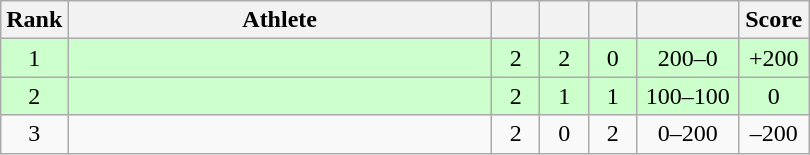<table class="wikitable" style="text-align: center;">
<tr>
<th width=25>Rank</th>
<th width=275>Athlete</th>
<th width=25></th>
<th width=25></th>
<th width=25></th>
<th width=60></th>
<th width=40>Score</th>
</tr>
<tr bgcolor=ccffcc>
<td>1</td>
<td align=left></td>
<td>2</td>
<td>2</td>
<td>0</td>
<td>200–0</td>
<td>+200</td>
</tr>
<tr bgcolor=ccffcc>
<td>2</td>
<td align=left></td>
<td>2</td>
<td>1</td>
<td>1</td>
<td>100–100</td>
<td>0</td>
</tr>
<tr>
<td>3</td>
<td align=left></td>
<td>2</td>
<td>0</td>
<td>2</td>
<td>0–200</td>
<td>–200</td>
</tr>
</table>
